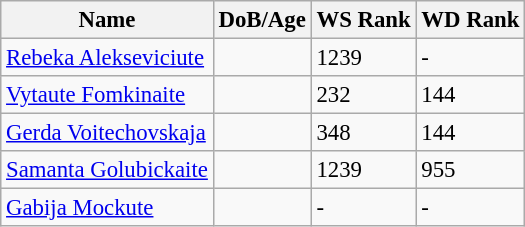<table class="wikitable" style="text-align: left; font-size:95%;">
<tr>
<th>Name</th>
<th>DoB/Age</th>
<th>WS Rank</th>
<th>WD Rank</th>
</tr>
<tr>
<td><a href='#'>Rebeka Alekseviciute</a></td>
<td></td>
<td>1239</td>
<td>-</td>
</tr>
<tr>
<td><a href='#'>Vytaute Fomkinaite</a></td>
<td></td>
<td>232</td>
<td>144</td>
</tr>
<tr>
<td><a href='#'>Gerda Voitechovskaja</a></td>
<td></td>
<td>348</td>
<td>144</td>
</tr>
<tr>
<td><a href='#'>Samanta Golubickaite</a></td>
<td></td>
<td>1239</td>
<td>955</td>
</tr>
<tr>
<td><a href='#'>Gabija Mockute</a></td>
<td></td>
<td>-</td>
<td>-</td>
</tr>
</table>
